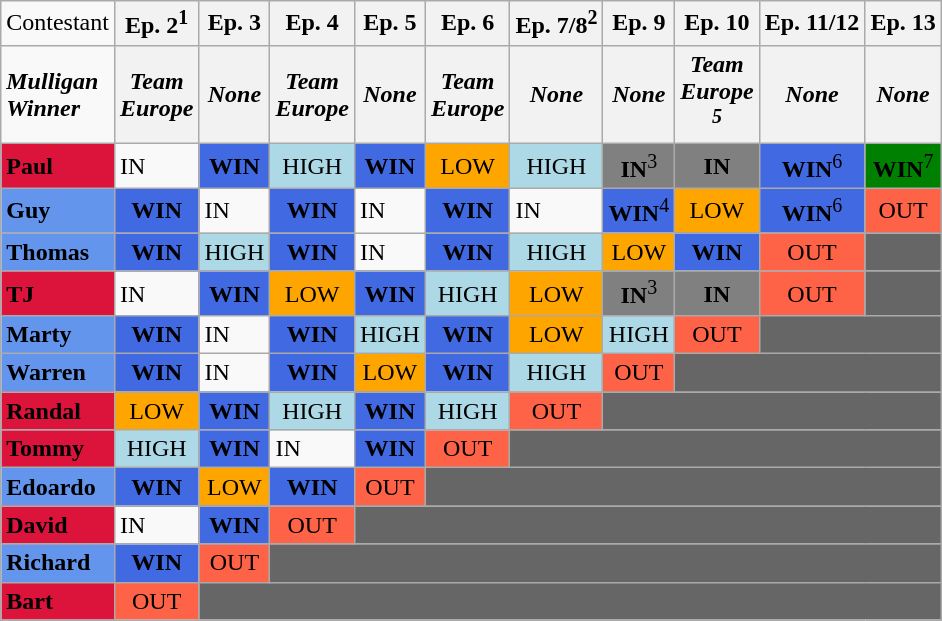<table class="wikitable">
<tr>
<td align="center">Contestant</td>
<th>Ep. 2<sup>1</sup></th>
<th>Ep. 3</th>
<th>Ep. 4</th>
<th>Ep. 5</th>
<th>Ep. 6</th>
<th>Ep. 7/8<sup>2</sup></th>
<th>Ep. 9</th>
<th>Ep. 10</th>
<th>Ep. 11/12</th>
<th>Ep. 13</th>
</tr>
<tr>
<td><strong><em>Mulligan<strong><br></strong>Winner</em></strong></td>
<th><em>Team</em><br><em>Europe</em><br></th>
<th><em>None</em></th>
<th><em>Team</em><br><em>Europe</em><br></th>
<th><em>None</em></th>
<th><em>Team</em><br><em>Europe</em><br></th>
<th><em>None</em></th>
<th><em>None</em></th>
<th><em>Team</em><br><em>Europe</em><br><em><sup>5</sup></em></th>
<th><em>None</em></th>
<th><em>None</em></th>
</tr>
<tr>
<td style="background-color:crimson;"><strong>Paul</strong></td>
<td>IN</td>
<td align="center" style="background:royalblue;"><strong>WIN</strong></td>
<td align="center" style="background:lightblue;">HIGH</td>
<td align="center" style="background:royalblue;"><strong>WIN</strong></td>
<td align="center" style="background:orange;">LOW</td>
<td align="center" style="background:lightblue;">HIGH</td>
<td align="center" style="background:gray;"><strong>IN</strong><sup>3</sup></td>
<td align="center" style="background:gray;"><strong>IN</strong></td>
<td align="center" style="background:royalblue;"><strong>WIN</strong><sup>6</sup></td>
<td align="center" style="background:green;"><strong>WIN</strong><sup>7</sup></td>
</tr>
<tr>
<td style="background-color:cornflowerblue;"><strong>Guy</strong></td>
<td align="center" style="background:royalblue;"><strong>WIN</strong></td>
<td>IN</td>
<td align="center" style="background:royalblue;"><strong>WIN</strong></td>
<td>IN</td>
<td align="center" style="background:royalblue;"><strong>WIN</strong></td>
<td>IN</td>
<td align="center" style="background:royalblue;"><strong>WIN</strong><sup>4</sup></td>
<td align="center" style="background:orange;">LOW</td>
<td align="center" style="background:royalblue;"><strong>WIN</strong><sup>6</sup></td>
<td align="center" style="background:tomato;">OUT</td>
</tr>
<tr>
<td style="background-color:cornflowerblue;"><strong>Thomas</strong></td>
<td align="center" style="background:royalblue;"><strong>WIN</strong></td>
<td align="center" style="background:lightblue;">HIGH</td>
<td align="center" style="background:royalblue;"><strong>WIN</strong></td>
<td>IN</td>
<td align="center" style="background:royalblue;"><strong>WIN</strong></td>
<td align="center" style="background:lightblue;">HIGH</td>
<td align="center" style="background:orange;">LOW</td>
<td align="center" style="background:royalblue;"><strong>WIN</strong></td>
<td align="center" style="background:tomato;">OUT</td>
<td colspan="2" style="background:#666666;"></td>
</tr>
<tr>
<td style="background-color:crimson;"><strong>TJ</strong></td>
<td>IN</td>
<td align="center" style="background:royalblue;"><strong>WIN</strong></td>
<td align="center" style="background:orange;">LOW</td>
<td align="center" style="background:royalblue;"><strong>WIN</strong></td>
<td align="center" style="background:lightblue;">HIGH</td>
<td align="center" style="background:orange;">LOW</td>
<td align="center" style="background:gray;"><strong>IN</strong><sup>3</sup></td>
<td align="center" style="background:gray;"><strong>IN</strong></td>
<td align="center" style="background:tomato;">OUT</td>
<td colspan="2" style="background:#666666;"></td>
</tr>
<tr>
<td style="background-color:cornflowerblue;"><strong>Marty</strong></td>
<td align="center" style="background:royalblue;"><strong>WIN</strong></td>
<td>IN</td>
<td align="center" style="background:royalblue;"><strong>WIN</strong></td>
<td align="center" style="background:lightblue;">HIGH</td>
<td align="center" style="background:royalblue;"><strong>WIN</strong></td>
<td align="center" style="background:orange;">LOW</td>
<td align="center" style="background:lightblue;">HIGH</td>
<td align="center" style="background:tomato;">OUT</td>
<td colspan="3" style="background:#666666;"></td>
</tr>
<tr>
<td style="background-color:cornflowerblue;"><strong>Warren</strong></td>
<td align="center" style="background:royalblue;"><strong>WIN</strong></td>
<td>IN</td>
<td align="center" style="background:royalblue;"><strong>WIN</strong></td>
<td align="center" style="background:orange;">LOW</td>
<td align="center" style="background:royalblue;"><strong>WIN</strong></td>
<td align="center" style="background:lightblue;">HIGH</td>
<td align="center" style="background:tomato;">OUT</td>
<td colspan="4" style="background:#666666;"></td>
</tr>
<tr>
<td style="background-color:crimson;"><strong>Randal</strong></td>
<td align="center" style="background:orange;">LOW</td>
<td align="center" style="background:royalblue;"><strong>WIN</strong></td>
<td align="center" style="background:lightblue;">HIGH</td>
<td align="center" style="background:royalblue;"><strong>WIN</strong></td>
<td align="center" style="background:lightblue;">HIGH</td>
<td align="center" style="background:tomato;">OUT</td>
<td colspan="5" style="background:#666666;"></td>
</tr>
<tr>
<td style="background-color:crimson;"><strong>Tommy</strong></td>
<td align="center" style="background:lightblue;">HIGH</td>
<td align="center" style="background:royalblue;"><strong>WIN</strong></td>
<td>IN</td>
<td align="center" style="background:royalblue;"><strong>WIN</strong></td>
<td align="center" style="background:tomato;">OUT</td>
<td colspan="6" style="background:#666666;"></td>
</tr>
<tr>
<td style="background-color:cornflowerblue;"><strong>Edoardo</strong></td>
<td align="center" style="background:royalblue;"><strong>WIN</strong></td>
<td align="center" style="background:orange;">LOW</td>
<td align="center" style="background:royalblue;"><strong>WIN</strong></td>
<td align="center" style="background:tomato;">OUT</td>
<td colspan="7" style="background:#666666;"></td>
</tr>
<tr>
<td style="background-color:crimson;"><strong>David</strong></td>
<td>IN</td>
<td align="center" style="background:royalblue;"><strong>WIN</strong></td>
<td align="center" style="background:tomato;">OUT</td>
<td colspan="8" style="background:#666666;"></td>
</tr>
<tr>
<td style="background-color:cornflowerblue;"><strong>Richard</strong></td>
<td align="center" style="background:royalblue;"><strong>WIN</strong></td>
<td align="center" style="background:tomato;">OUT</td>
<td colspan="9" style="background:#666666;"></td>
</tr>
<tr>
<td style="background-color:crimson;"><strong>Bart</strong></td>
<td align="center" style="background:tomato;">OUT</td>
<td colspan="10" style="background:#666666;"></td>
</tr>
</table>
